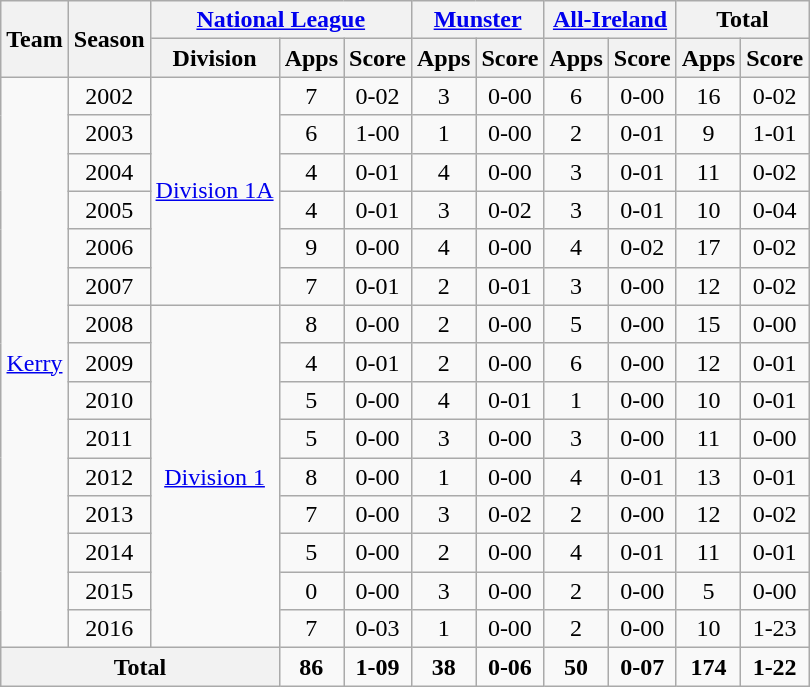<table class="wikitable" style="text-align:center">
<tr>
<th rowspan="2">Team</th>
<th rowspan="2">Season</th>
<th colspan="3"><a href='#'>National League</a></th>
<th colspan="2"><a href='#'>Munster</a></th>
<th colspan="2"><a href='#'>All-Ireland</a></th>
<th colspan="2">Total</th>
</tr>
<tr>
<th>Division</th>
<th>Apps</th>
<th>Score</th>
<th>Apps</th>
<th>Score</th>
<th>Apps</th>
<th>Score</th>
<th>Apps</th>
<th>Score</th>
</tr>
<tr>
<td rowspan="15"><a href='#'>Kerry</a></td>
<td>2002</td>
<td rowspan="6"><a href='#'>Division 1A</a></td>
<td>7</td>
<td>0-02</td>
<td>3</td>
<td>0-00</td>
<td>6</td>
<td>0-00</td>
<td>16</td>
<td>0-02</td>
</tr>
<tr>
<td>2003</td>
<td>6</td>
<td>1-00</td>
<td>1</td>
<td>0-00</td>
<td>2</td>
<td>0-01</td>
<td>9</td>
<td>1-01</td>
</tr>
<tr>
<td>2004</td>
<td>4</td>
<td>0-01</td>
<td>4</td>
<td>0-00</td>
<td>3</td>
<td>0-01</td>
<td>11</td>
<td>0-02</td>
</tr>
<tr>
<td>2005</td>
<td>4</td>
<td>0-01</td>
<td>3</td>
<td>0-02</td>
<td>3</td>
<td>0-01</td>
<td>10</td>
<td>0-04</td>
</tr>
<tr>
<td>2006</td>
<td>9</td>
<td>0-00</td>
<td>4</td>
<td>0-00</td>
<td>4</td>
<td>0-02</td>
<td>17</td>
<td>0-02</td>
</tr>
<tr>
<td>2007</td>
<td>7</td>
<td>0-01</td>
<td>2</td>
<td>0-01</td>
<td>3</td>
<td>0-00</td>
<td>12</td>
<td>0-02</td>
</tr>
<tr>
<td>2008</td>
<td rowspan="9"><a href='#'>Division 1</a></td>
<td>8</td>
<td>0-00</td>
<td>2</td>
<td>0-00</td>
<td>5</td>
<td>0-00</td>
<td>15</td>
<td>0-00</td>
</tr>
<tr>
<td>2009</td>
<td>4</td>
<td>0-01</td>
<td>2</td>
<td>0-00</td>
<td>6</td>
<td>0-00</td>
<td>12</td>
<td>0-01</td>
</tr>
<tr>
<td>2010</td>
<td>5</td>
<td>0-00</td>
<td>4</td>
<td>0-01</td>
<td>1</td>
<td>0-00</td>
<td>10</td>
<td>0-01</td>
</tr>
<tr>
<td>2011</td>
<td>5</td>
<td>0-00</td>
<td>3</td>
<td>0-00</td>
<td>3</td>
<td>0-00</td>
<td>11</td>
<td>0-00</td>
</tr>
<tr>
<td>2012</td>
<td>8</td>
<td>0-00</td>
<td>1</td>
<td>0-00</td>
<td>4</td>
<td>0-01</td>
<td>13</td>
<td>0-01</td>
</tr>
<tr>
<td>2013</td>
<td>7</td>
<td>0-00</td>
<td>3</td>
<td>0-02</td>
<td>2</td>
<td>0-00</td>
<td>12</td>
<td>0-02</td>
</tr>
<tr>
<td>2014</td>
<td>5</td>
<td>0-00</td>
<td>2</td>
<td>0-00</td>
<td>4</td>
<td>0-01</td>
<td>11</td>
<td>0-01</td>
</tr>
<tr>
<td>2015</td>
<td>0</td>
<td>0-00</td>
<td>3</td>
<td>0-00</td>
<td>2</td>
<td>0-00</td>
<td>5</td>
<td>0-00</td>
</tr>
<tr>
<td>2016</td>
<td>7</td>
<td>0-03</td>
<td>1</td>
<td>0-00</td>
<td>2</td>
<td>0-00</td>
<td>10</td>
<td>1-23</td>
</tr>
<tr>
<th colspan="3">Total</th>
<td><strong>86</strong></td>
<td><strong>1-09</strong></td>
<td><strong>38</strong></td>
<td><strong>0-06</strong></td>
<td><strong>50</strong></td>
<td><strong>0-07</strong></td>
<td><strong>174</strong></td>
<td><strong>1-22</strong></td>
</tr>
</table>
